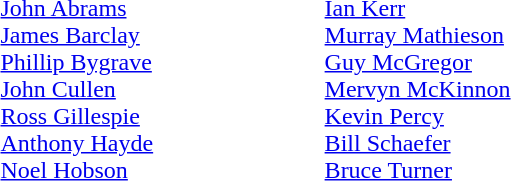<table style="width: 30em;">
<tr>
</tr>
<tr align=left valign=top>
<td><a href='#'>John Abrams</a><br><a href='#'>James Barclay</a><br><a href='#'>Phillip Bygrave</a><br><a href='#'>John Cullen</a><br><a href='#'>Ross Gillespie</a><br><a href='#'>Anthony Hayde</a><br><a href='#'>Noel Hobson</a></td>
<td><a href='#'>Ian Kerr</a><br><a href='#'>Murray Mathieson</a><br><a href='#'>Guy McGregor</a><br><a href='#'>Mervyn McKinnon</a><br><a href='#'>Kevin Percy</a><br><a href='#'>Bill Schaefer</a><br><a href='#'>Bruce Turner</a></td>
</tr>
</table>
